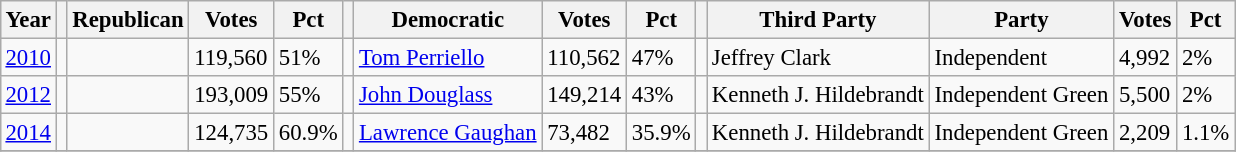<table class="wikitable" style="margin:0.5em ; font-size:95%">
<tr>
<th>Year</th>
<th></th>
<th>Republican</th>
<th>Votes</th>
<th>Pct</th>
<th></th>
<th>Democratic</th>
<th>Votes</th>
<th>Pct</th>
<th></th>
<th>Third Party</th>
<th>Party</th>
<th>Votes</th>
<th>Pct</th>
</tr>
<tr>
<td><a href='#'>2010</a></td>
<td></td>
<td></td>
<td>119,560</td>
<td>51%</td>
<td></td>
<td><a href='#'>Tom Perriello</a></td>
<td>110,562</td>
<td>47%</td>
<td></td>
<td>Jeffrey Clark</td>
<td>Independent</td>
<td>4,992</td>
<td>2%</td>
</tr>
<tr>
<td><a href='#'>2012</a></td>
<td></td>
<td></td>
<td>193,009</td>
<td>55%</td>
<td></td>
<td><a href='#'>John Douglass</a></td>
<td>149,214</td>
<td>43%</td>
<td></td>
<td>Kenneth J. Hildebrandt</td>
<td>Independent Green</td>
<td>5,500</td>
<td>2%</td>
</tr>
<tr>
<td><a href='#'>2014</a></td>
<td></td>
<td></td>
<td>124,735</td>
<td>60.9%</td>
<td></td>
<td><a href='#'>Lawrence Gaughan</a></td>
<td>73,482</td>
<td>35.9%</td>
<td></td>
<td>Kenneth J. Hildebrandt</td>
<td>Independent Green</td>
<td>2,209</td>
<td>1.1%</td>
</tr>
<tr>
</tr>
</table>
